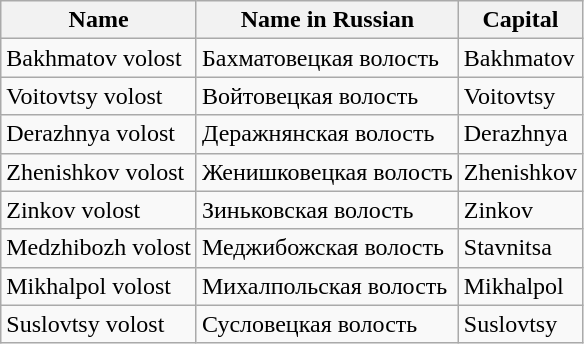<table class="wikitable sortable">
<tr>
<th>Name</th>
<th>Name in Russian</th>
<th>Capital</th>
</tr>
<tr>
<td>Bakhmatov volost</td>
<td>Бахматовецкая волость</td>
<td>Bakhmatov</td>
</tr>
<tr>
<td>Voitovtsy volost</td>
<td>Войтовецкая волость</td>
<td>Voitovtsy</td>
</tr>
<tr>
<td>Derazhnya volost</td>
<td>Деражнянская волость</td>
<td>Derazhnya</td>
</tr>
<tr>
<td>Zhenishkov volost</td>
<td>Женишковецкая волость</td>
<td>Zhenishkov</td>
</tr>
<tr>
<td>Zinkov volost</td>
<td>Зиньковская волость</td>
<td>Zinkov</td>
</tr>
<tr>
<td>Medzhibozh volost</td>
<td>Меджибожская волость</td>
<td>Stavnitsa</td>
</tr>
<tr>
<td>Mikhalpol volost</td>
<td>Михалпольская волость</td>
<td>Mikhalpol</td>
</tr>
<tr>
<td>Suslovtsy volost</td>
<td>Сусловецкая волость</td>
<td>Suslovtsy</td>
</tr>
</table>
